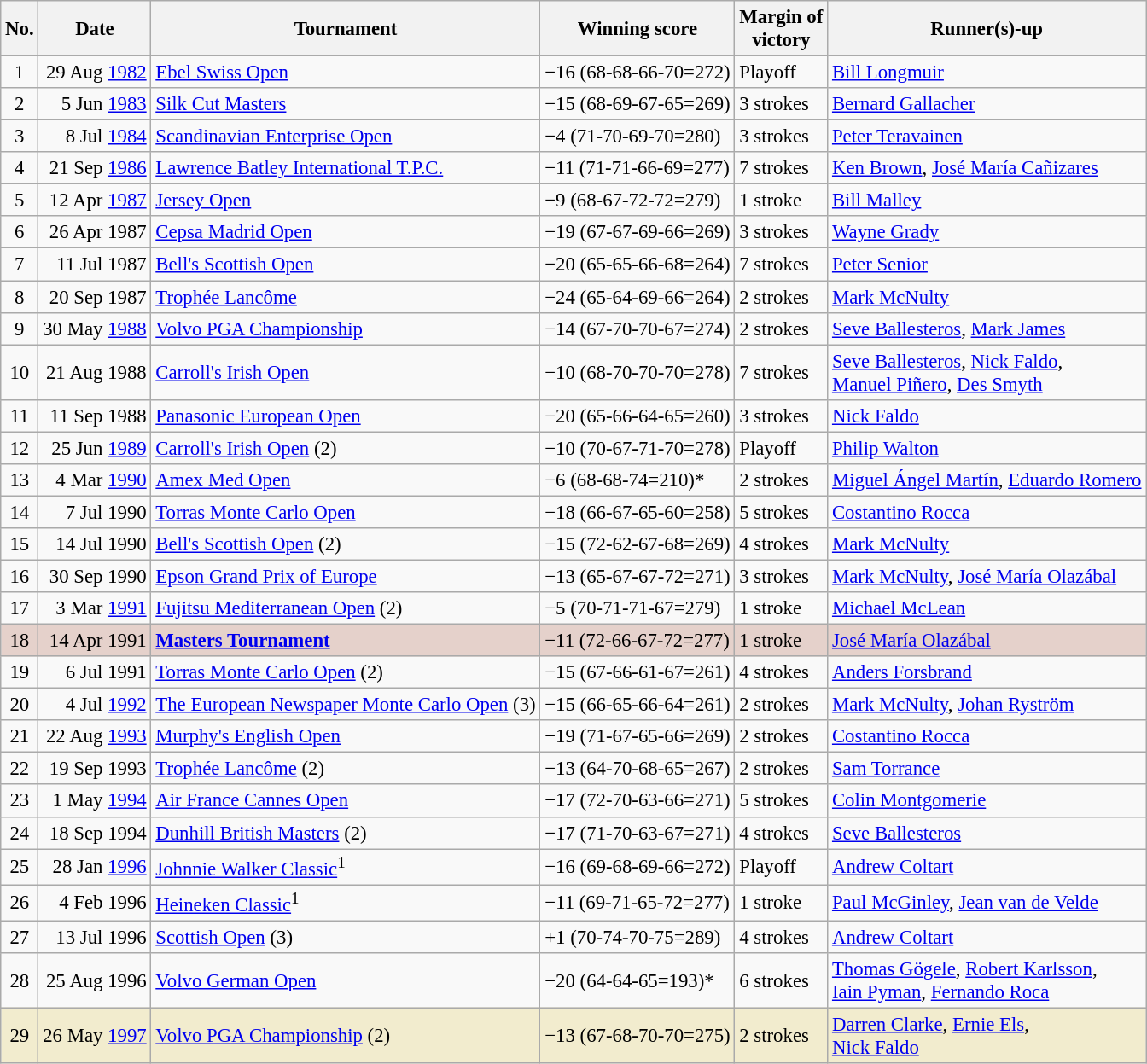<table class="wikitable" style="font-size:95%;">
<tr>
<th>No.</th>
<th>Date</th>
<th>Tournament</th>
<th>Winning score</th>
<th>Margin of<br>victory</th>
<th>Runner(s)-up</th>
</tr>
<tr>
<td align=center>1</td>
<td align=right>29 Aug <a href='#'>1982</a></td>
<td><a href='#'>Ebel Swiss Open</a></td>
<td>−16 (68-68-66-70=272)</td>
<td>Playoff</td>
<td> <a href='#'>Bill Longmuir</a></td>
</tr>
<tr>
<td align=center>2</td>
<td align=right>5 Jun <a href='#'>1983</a></td>
<td><a href='#'>Silk Cut Masters</a></td>
<td>−15 (68-69-67-65=269)</td>
<td>3 strokes</td>
<td> <a href='#'>Bernard Gallacher</a></td>
</tr>
<tr>
<td align=center>3</td>
<td align=right>8 Jul <a href='#'>1984</a></td>
<td><a href='#'>Scandinavian Enterprise Open</a></td>
<td>−4 (71-70-69-70=280)</td>
<td>3 strokes</td>
<td> <a href='#'>Peter Teravainen</a></td>
</tr>
<tr>
<td align=center>4</td>
<td align=right>21 Sep <a href='#'>1986</a></td>
<td><a href='#'>Lawrence Batley International T.P.C.</a></td>
<td>−11 (71-71-66-69=277)</td>
<td>7 strokes</td>
<td> <a href='#'>Ken Brown</a>,  <a href='#'>José María Cañizares</a></td>
</tr>
<tr>
<td align=center>5</td>
<td align=right>12 Apr <a href='#'>1987</a></td>
<td><a href='#'>Jersey Open</a></td>
<td>−9 (68-67-72-72=279)</td>
<td>1 stroke</td>
<td> <a href='#'>Bill Malley</a></td>
</tr>
<tr>
<td align=center>6</td>
<td align=right>26 Apr 1987</td>
<td><a href='#'>Cepsa Madrid Open</a></td>
<td>−19 (67-67-69-66=269)</td>
<td>3 strokes</td>
<td> <a href='#'>Wayne Grady</a></td>
</tr>
<tr>
<td align=center>7</td>
<td align=right>11 Jul 1987</td>
<td><a href='#'>Bell's Scottish Open</a></td>
<td>−20 (65-65-66-68=264)</td>
<td>7 strokes</td>
<td> <a href='#'>Peter Senior</a></td>
</tr>
<tr>
<td align=center>8</td>
<td align=right>20 Sep 1987</td>
<td><a href='#'>Trophée Lancôme</a></td>
<td>−24 (65-64-69-66=264)</td>
<td>2 strokes</td>
<td> <a href='#'>Mark McNulty</a></td>
</tr>
<tr>
<td align=center>9</td>
<td align=right>30 May <a href='#'>1988</a></td>
<td><a href='#'>Volvo PGA Championship</a></td>
<td>−14 (67-70-70-67=274)</td>
<td>2 strokes</td>
<td> <a href='#'>Seve Ballesteros</a>,  <a href='#'>Mark James</a></td>
</tr>
<tr>
<td align=center>10</td>
<td align=right>21 Aug 1988</td>
<td><a href='#'>Carroll's Irish Open</a></td>
<td>−10 (68-70-70-70=278)</td>
<td>7 strokes</td>
<td> <a href='#'>Seve Ballesteros</a>,  <a href='#'>Nick Faldo</a>,<br> <a href='#'>Manuel Piñero</a>,  <a href='#'>Des Smyth</a></td>
</tr>
<tr>
<td align=center>11</td>
<td align=right>11 Sep 1988</td>
<td><a href='#'>Panasonic European Open</a></td>
<td>−20 (65-66-64-65=260)</td>
<td>3 strokes</td>
<td> <a href='#'>Nick Faldo</a></td>
</tr>
<tr>
<td align=center>12</td>
<td align=right>25 Jun <a href='#'>1989</a></td>
<td><a href='#'>Carroll's Irish Open</a> (2)</td>
<td>−10 (70-67-71-70=278)</td>
<td>Playoff</td>
<td> <a href='#'>Philip Walton</a></td>
</tr>
<tr>
<td align=center>13</td>
<td align=right>4 Mar <a href='#'>1990</a></td>
<td><a href='#'>Amex Med Open</a></td>
<td>−6 (68-68-74=210)*</td>
<td>2 strokes</td>
<td> <a href='#'>Miguel Ángel Martín</a>,  <a href='#'>Eduardo Romero</a></td>
</tr>
<tr>
<td align=center>14</td>
<td align=right>7 Jul 1990</td>
<td><a href='#'>Torras Monte Carlo Open</a></td>
<td>−18 (66-67-65-60=258)</td>
<td>5 strokes</td>
<td> <a href='#'>Costantino Rocca</a></td>
</tr>
<tr>
<td align=center>15</td>
<td align=right>14 Jul 1990</td>
<td><a href='#'>Bell's Scottish Open</a> (2)</td>
<td>−15 (72-62-67-68=269)</td>
<td>4 strokes</td>
<td> <a href='#'>Mark McNulty</a></td>
</tr>
<tr>
<td align=center>16</td>
<td align=right>30 Sep 1990</td>
<td><a href='#'>Epson Grand Prix of Europe</a></td>
<td>−13 (65-67-67-72=271)</td>
<td>3 strokes</td>
<td> <a href='#'>Mark McNulty</a>,  <a href='#'>José María Olazábal</a></td>
</tr>
<tr>
<td align=center>17</td>
<td align=right>3 Mar <a href='#'>1991</a></td>
<td><a href='#'>Fujitsu Mediterranean Open</a> (2)</td>
<td>−5 (70-71-71-67=279)</td>
<td>1 stroke</td>
<td> <a href='#'>Michael McLean</a></td>
</tr>
<tr style="background:#e5d1cb;">
<td align=center>18</td>
<td align=right>14 Apr 1991</td>
<td><strong><a href='#'>Masters Tournament</a></strong></td>
<td>−11 (72-66-67-72=277)</td>
<td>1 stroke</td>
<td> <a href='#'>José María Olazábal</a></td>
</tr>
<tr>
<td align=center>19</td>
<td align=right>6 Jul 1991</td>
<td><a href='#'>Torras Monte Carlo Open</a> (2)</td>
<td>−15 (67-66-61-67=261)</td>
<td>4 strokes</td>
<td> <a href='#'>Anders Forsbrand</a></td>
</tr>
<tr>
<td align=center>20</td>
<td align=right>4 Jul <a href='#'>1992</a></td>
<td><a href='#'>The European Newspaper Monte Carlo Open</a> (3)</td>
<td>−15 (66-65-66-64=261)</td>
<td>2 strokes</td>
<td> <a href='#'>Mark McNulty</a>,  <a href='#'>Johan Ryström</a></td>
</tr>
<tr>
<td align=center>21</td>
<td align=right>22 Aug <a href='#'>1993</a></td>
<td><a href='#'>Murphy's English Open</a></td>
<td>−19 (71-67-65-66=269)</td>
<td>2 strokes</td>
<td> <a href='#'>Costantino Rocca</a></td>
</tr>
<tr>
<td align=center>22</td>
<td align=right>19 Sep 1993</td>
<td><a href='#'>Trophée Lancôme</a> (2)</td>
<td>−13 (64-70-68-65=267)</td>
<td>2 strokes</td>
<td> <a href='#'>Sam Torrance</a></td>
</tr>
<tr>
<td align=center>23</td>
<td align=right>1 May <a href='#'>1994</a></td>
<td><a href='#'>Air France Cannes Open</a></td>
<td>−17 (72-70-63-66=271)</td>
<td>5 strokes</td>
<td> <a href='#'>Colin Montgomerie</a></td>
</tr>
<tr>
<td align=center>24</td>
<td align=right>18 Sep 1994</td>
<td><a href='#'>Dunhill British Masters</a> (2)</td>
<td>−17 (71-70-63-67=271)</td>
<td>4 strokes</td>
<td> <a href='#'>Seve Ballesteros</a></td>
</tr>
<tr>
<td align=center>25</td>
<td align=right>28 Jan <a href='#'>1996</a></td>
<td><a href='#'>Johnnie Walker Classic</a><sup>1</sup></td>
<td>−16 (69-68-69-66=272)</td>
<td>Playoff</td>
<td> <a href='#'>Andrew Coltart</a></td>
</tr>
<tr>
<td align=center>26</td>
<td align=right>4 Feb 1996</td>
<td><a href='#'>Heineken Classic</a><sup>1</sup></td>
<td>−11 (69-71-65-72=277)</td>
<td>1 stroke</td>
<td> <a href='#'>Paul McGinley</a>,  <a href='#'>Jean van de Velde</a></td>
</tr>
<tr>
<td align=center>27</td>
<td align=right>13 Jul 1996</td>
<td><a href='#'>Scottish Open</a> (3)</td>
<td>+1 (70-74-70-75=289)</td>
<td>4 strokes</td>
<td> <a href='#'>Andrew Coltart</a></td>
</tr>
<tr>
<td align=center>28</td>
<td align=right>25 Aug 1996</td>
<td><a href='#'>Volvo German Open</a></td>
<td>−20 (64-64-65=193)*</td>
<td>6 strokes</td>
<td> <a href='#'>Thomas Gögele</a>,  <a href='#'>Robert Karlsson</a>,<br> <a href='#'>Iain Pyman</a>,  <a href='#'>Fernando Roca</a></td>
</tr>
<tr style="background:#f2ecce;">
<td align=center>29</td>
<td align=right>26 May <a href='#'>1997</a></td>
<td><a href='#'>Volvo PGA Championship</a> (2)</td>
<td>−13 (67-68-70-70=275)</td>
<td>2 strokes</td>
<td> <a href='#'>Darren Clarke</a>,  <a href='#'>Ernie Els</a>,<br> <a href='#'>Nick Faldo</a></td>
</tr>
</table>
